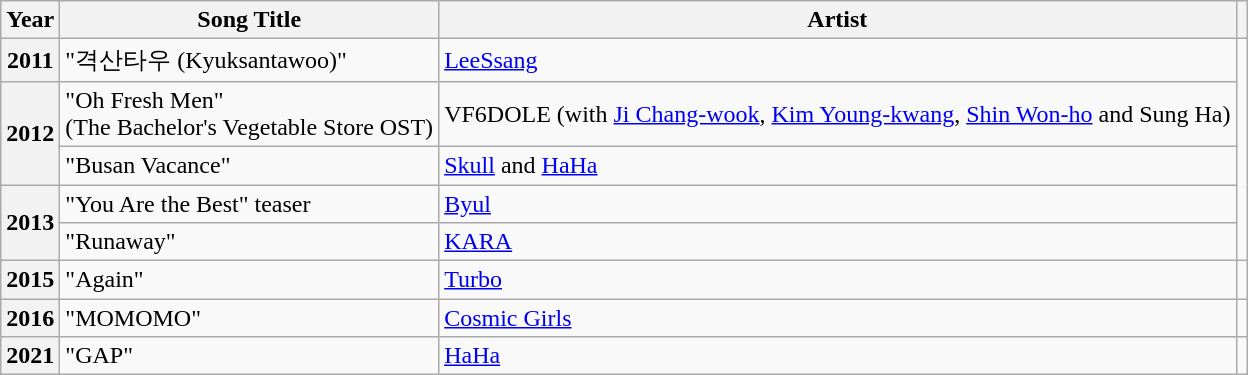<table class="wikitable plainrowheaders sortable">
<tr>
<th scope="col">Year</th>
<th scope="col">Song Title</th>
<th scope="col">Artist</th>
<th scope="col" class="unsortable"></th>
</tr>
<tr>
<th scope="row">2011</th>
<td>"격산타우 (Kyuksantawoo)"</td>
<td><a href='#'>LeeSsang</a></td>
<td rowspan="5" style="text-align:center"></td>
</tr>
<tr>
<th scope="row" rowspan="2">2012</th>
<td>"Oh Fresh Men"<br>(The Bachelor's Vegetable Store OST)</td>
<td>VF6DOLE (with <a href='#'>Ji Chang-wook</a>, <a href='#'>Kim Young-kwang</a>, <a href='#'>Shin Won-ho</a> and Sung Ha)</td>
</tr>
<tr>
<td>"Busan Vacance"</td>
<td><a href='#'>Skull</a> and <a href='#'>HaHa</a></td>
</tr>
<tr>
<th scope="row" rowspan="2">2013</th>
<td>"You Are the Best" teaser</td>
<td><a href='#'>Byul</a></td>
</tr>
<tr>
<td>"Runaway"</td>
<td><a href='#'>KARA</a></td>
</tr>
<tr>
<th scope="row">2015</th>
<td>"Again"</td>
<td><a href='#'>Turbo</a></td>
<td style="text-align:center"></td>
</tr>
<tr>
<th scope="row">2016</th>
<td>"MOMOMO"</td>
<td><a href='#'>Cosmic Girls</a></td>
<td style="text-align:center"></td>
</tr>
<tr>
<th scope="row">2021</th>
<td>"GAP"</td>
<td><a href='#'>HaHa</a></td>
<td style="text-align:center"></td>
</tr>
</table>
